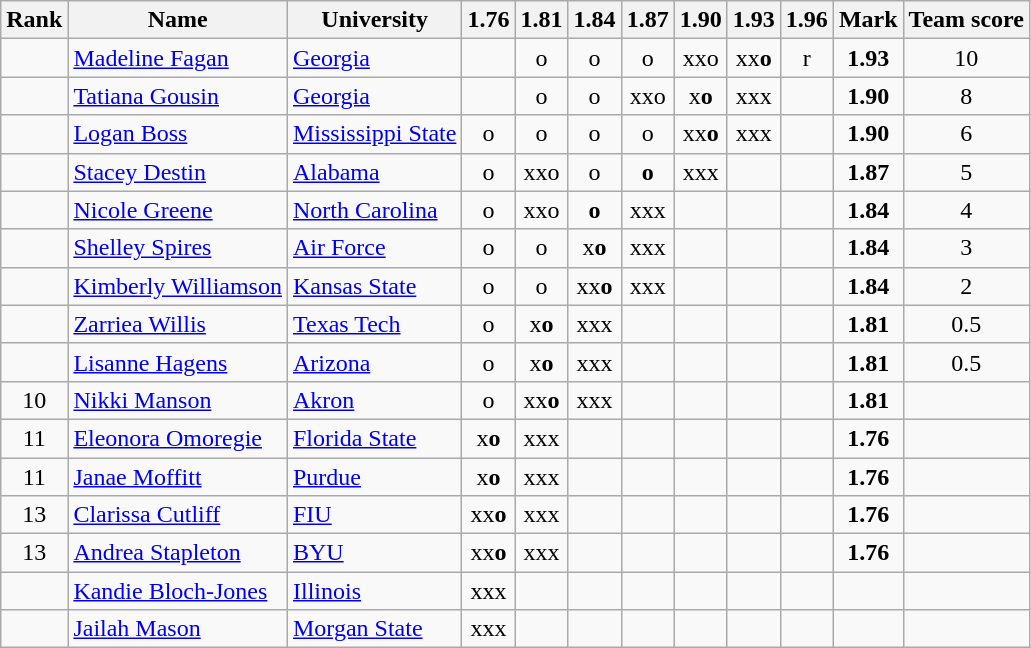<table class="wikitable sortable" style="text-align:center">
<tr>
<th>Rank</th>
<th>Name</th>
<th>University</th>
<th>1.76</th>
<th>1.81</th>
<th>1.84</th>
<th>1.87</th>
<th>1.90</th>
<th>1.93</th>
<th>1.96</th>
<th>Mark</th>
<th>Team score</th>
</tr>
<tr>
<td></td>
<td align=left><a href='#'>Madeline Fagan</a></td>
<td align=left><a href='#'>Georgia</a></td>
<td></td>
<td>o</td>
<td>o</td>
<td>o</td>
<td>xxo</td>
<td>xx<strong>o</strong></td>
<td>r</td>
<td><strong>1.93</strong></td>
<td>10</td>
</tr>
<tr>
<td></td>
<td align=left><a href='#'>Tatiana Gousin</a> </td>
<td align=left><a href='#'>Georgia</a></td>
<td></td>
<td>o</td>
<td>o</td>
<td>xxo</td>
<td>x<strong>o</strong></td>
<td>xxx</td>
<td></td>
<td><strong>1.90</strong></td>
<td>8</td>
</tr>
<tr>
<td></td>
<td align=left><a href='#'>Logan Boss</a></td>
<td align=left><a href='#'>Mississippi State</a></td>
<td>o</td>
<td>o</td>
<td>o</td>
<td>o</td>
<td>xx<strong>o</strong></td>
<td>xxx</td>
<td></td>
<td><strong>1.90</strong></td>
<td>6</td>
</tr>
<tr>
<td></td>
<td align=left><a href='#'>Stacey Destin</a></td>
<td align=left><a href='#'>Alabama</a></td>
<td>o</td>
<td>xxo</td>
<td>o</td>
<td><strong>o</strong></td>
<td>xxx</td>
<td></td>
<td></td>
<td><strong>1.87</strong></td>
<td>5</td>
</tr>
<tr>
<td></td>
<td align=left><a href='#'>Nicole Greene</a></td>
<td align=left><a href='#'>North Carolina</a></td>
<td>o</td>
<td>xxo</td>
<td><strong>o</strong></td>
<td>xxx</td>
<td></td>
<td></td>
<td></td>
<td><strong>1.84</strong></td>
<td>4</td>
</tr>
<tr>
<td></td>
<td align=left><a href='#'>Shelley Spires</a></td>
<td align=left><a href='#'>Air Force</a></td>
<td>o</td>
<td>o</td>
<td>x<strong>o</strong></td>
<td>xxx</td>
<td></td>
<td></td>
<td></td>
<td><strong>1.84</strong></td>
<td>3</td>
</tr>
<tr>
<td></td>
<td align=left><a href='#'>Kimberly Williamson</a> </td>
<td align=left><a href='#'>Kansas State</a></td>
<td>o</td>
<td>o</td>
<td>xx<strong>o</strong></td>
<td>xxx</td>
<td></td>
<td></td>
<td></td>
<td><strong>1.84</strong></td>
<td>2</td>
</tr>
<tr>
<td></td>
<td align=left><a href='#'>Zarriea Willis</a></td>
<td align=left><a href='#'>Texas Tech</a></td>
<td>o</td>
<td>x<strong>o</strong></td>
<td>xxx</td>
<td></td>
<td></td>
<td></td>
<td></td>
<td><strong>1.81</strong></td>
<td>0.5</td>
</tr>
<tr>
<td></td>
<td align=left><a href='#'>Lisanne Hagens</a></td>
<td align=left><a href='#'>Arizona</a></td>
<td>o</td>
<td>x<strong>o</strong></td>
<td>xxx</td>
<td></td>
<td></td>
<td></td>
<td></td>
<td><strong>1.81</strong></td>
<td>0.5</td>
</tr>
<tr>
<td>10</td>
<td align=left><a href='#'>Nikki Manson</a></td>
<td align=left><a href='#'>Akron</a></td>
<td>o</td>
<td>xx<strong>o</strong></td>
<td>xxx</td>
<td></td>
<td></td>
<td></td>
<td></td>
<td><strong>1.81</strong></td>
<td></td>
</tr>
<tr>
<td>11</td>
<td align=left><a href='#'>Eleonora Omoregie</a></td>
<td align=left><a href='#'>Florida State</a></td>
<td>x<strong>o</strong></td>
<td>xxx</td>
<td></td>
<td></td>
<td></td>
<td></td>
<td></td>
<td><strong>1.76</strong></td>
<td></td>
</tr>
<tr>
<td>11</td>
<td align=left><a href='#'>Janae Moffitt</a></td>
<td align=left><a href='#'>Purdue</a></td>
<td>x<strong>o</strong></td>
<td>xxx</td>
<td></td>
<td></td>
<td></td>
<td></td>
<td></td>
<td><strong>1.76</strong></td>
<td></td>
</tr>
<tr>
<td>13</td>
<td align=left><a href='#'>Clarissa Cutliff</a></td>
<td align=left><a href='#'>FIU</a></td>
<td>xx<strong>o</strong></td>
<td>xxx</td>
<td></td>
<td></td>
<td></td>
<td></td>
<td></td>
<td><strong>1.76</strong></td>
<td></td>
</tr>
<tr>
<td>13</td>
<td align=left><a href='#'>Andrea Stapleton</a></td>
<td align=left><a href='#'>BYU</a></td>
<td>xx<strong>o</strong></td>
<td>xxx</td>
<td></td>
<td></td>
<td></td>
<td></td>
<td></td>
<td><strong>1.76</strong></td>
<td></td>
</tr>
<tr>
<td></td>
<td align=left><a href='#'>Kandie Bloch-Jones</a></td>
<td align=left><a href='#'>Illinois</a></td>
<td>xxx</td>
<td></td>
<td></td>
<td></td>
<td></td>
<td></td>
<td></td>
<td><strong></strong></td>
<td></td>
</tr>
<tr>
<td></td>
<td align=left><a href='#'>Jailah Mason</a></td>
<td align=left><a href='#'>Morgan State</a></td>
<td>xxx</td>
<td></td>
<td></td>
<td></td>
<td></td>
<td></td>
<td></td>
<td><strong></strong></td>
<td></td>
</tr>
</table>
